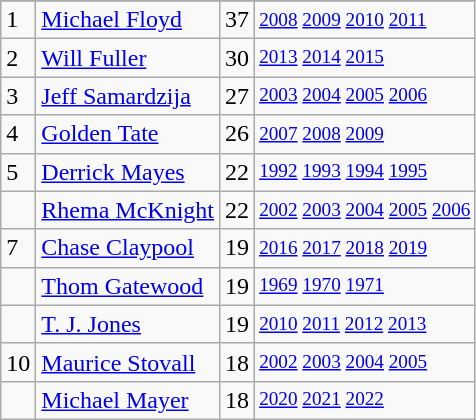<table class="wikitable">
<tr>
</tr>
<tr>
<td>1</td>
<td><a href='#'>Michael Floyd</a></td>
<td>37</td>
<td style="font-size:80%;"><a href='#'>2008</a> <a href='#'>2009</a> <a href='#'>2010</a> <a href='#'>2011</a></td>
</tr>
<tr>
<td>2</td>
<td><a href='#'>Will Fuller</a></td>
<td>30</td>
<td style="font-size:80%;"><a href='#'>2013</a> <a href='#'>2014</a> <a href='#'>2015</a></td>
</tr>
<tr>
<td>3</td>
<td><a href='#'>Jeff Samardzija</a></td>
<td>27</td>
<td style="font-size:80%;"><a href='#'>2003</a> <a href='#'>2004</a> <a href='#'>2005</a> <a href='#'>2006</a></td>
</tr>
<tr>
<td>4</td>
<td><a href='#'>Golden Tate</a></td>
<td>26</td>
<td style="font-size:80%;"><a href='#'>2007</a> <a href='#'>2008</a> <a href='#'>2009</a></td>
</tr>
<tr>
<td>5</td>
<td><a href='#'>Derrick Mayes</a></td>
<td>22</td>
<td style="font-size:80%;"><a href='#'>1992</a> <a href='#'>1993</a> <a href='#'>1994</a> <a href='#'>1995</a></td>
</tr>
<tr>
<td></td>
<td><a href='#'>Rhema McKnight</a></td>
<td>22</td>
<td style="font-size:80%;"><a href='#'>2002</a> <a href='#'>2003</a> <a href='#'>2004</a> <a href='#'>2005</a> <a href='#'>2006</a></td>
</tr>
<tr>
<td>7</td>
<td><a href='#'>Chase Claypool</a></td>
<td>19</td>
<td style="font-size:80%;"><a href='#'>2016</a> <a href='#'>2017</a> <a href='#'>2018</a> <a href='#'>2019</a></td>
</tr>
<tr>
<td></td>
<td><a href='#'>Thom Gatewood</a></td>
<td>19</td>
<td style="font-size:80%;"><a href='#'>1969</a> <a href='#'>1970</a> <a href='#'>1971</a></td>
</tr>
<tr>
<td></td>
<td><a href='#'>T. J. Jones</a></td>
<td>19</td>
<td style="font-size:80%;"><a href='#'>2010</a> <a href='#'>2011</a> <a href='#'>2012</a> <a href='#'>2013</a></td>
</tr>
<tr>
<td>10</td>
<td><a href='#'>Maurice Stovall</a></td>
<td>18</td>
<td style="font-size:80%;"><a href='#'>2002</a> <a href='#'>2003</a> <a href='#'>2004</a> <a href='#'>2005</a></td>
</tr>
<tr>
<td></td>
<td><a href='#'>Michael Mayer</a></td>
<td>18</td>
<td style="font-size:80%;"><a href='#'>2020</a> <a href='#'>2021</a> <a href='#'>2022</a></td>
</tr>
</table>
